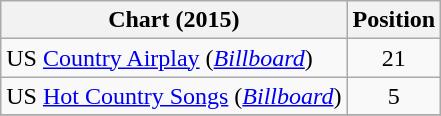<table class="wikitable sortable">
<tr>
<th scope="col">Chart (2015)</th>
<th scope="col">Position</th>
</tr>
<tr>
<td>US <a href='#'>Country Airplay</a> (<em><a href='#'>Billboard</a></em>)</td>
<td align="center">21</td>
</tr>
<tr>
<td>US <a href='#'>Hot Country Songs</a> (<em><a href='#'>Billboard</a></em>)</td>
<td align="center">5</td>
</tr>
<tr>
</tr>
</table>
